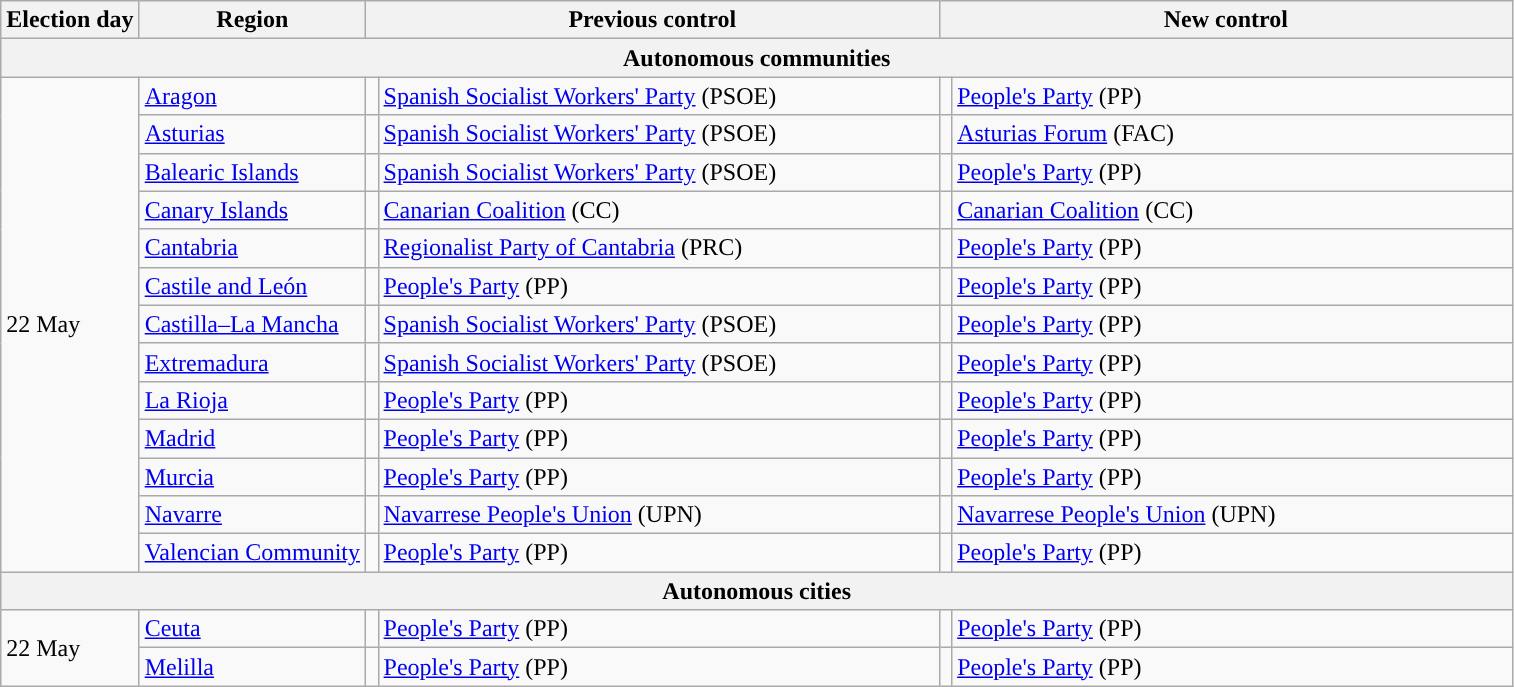<table class="wikitable">
<tr>
<th>Election day</th>
<th>Region</th>
<th colspan="2" style="width:375px;">Previous control</th>
<th colspan="2" style="width:375px;">New control</th>
</tr>
<tr>
<th colspan="6">Autonomous communities</th>
</tr>
<tr>
<td rowspan="13">22 May</td>
<td><a href='#'>Aragon</a></td>
<td width="1" style="color:inherit;background:"></td>
<td><a href='#'>Spanish Socialist Workers' Party</a> (PSOE)</td>
<td width="1" style="color:inherit;background:"></td>
<td><a href='#'>People's Party</a> (PP)</td>
</tr>
<tr>
<td><a href='#'>Asturias</a></td>
<td style="color:inherit;background:"></td>
<td><a href='#'>Spanish Socialist Workers' Party</a> (PSOE)</td>
<td style="color:inherit;background:"></td>
<td><a href='#'>Asturias Forum</a> (FAC)</td>
</tr>
<tr>
<td><a href='#'>Balearic Islands</a></td>
<td style="color:inherit;background:"></td>
<td><a href='#'>Spanish Socialist Workers' Party</a> (PSOE)</td>
<td style="color:inherit;background:"></td>
<td><a href='#'>People's Party</a> (PP)</td>
</tr>
<tr>
<td><a href='#'>Canary Islands</a></td>
<td style="color:inherit;background:"></td>
<td><a href='#'>Canarian Coalition</a> (CC)</td>
<td style="color:inherit;background:"></td>
<td><a href='#'>Canarian Coalition</a> (CC)</td>
</tr>
<tr>
<td><a href='#'>Cantabria</a></td>
<td style="color:inherit;background:"></td>
<td><a href='#'>Regionalist Party of Cantabria</a> (PRC)</td>
<td style="color:inherit;background:"></td>
<td><a href='#'>People's Party</a> (PP)</td>
</tr>
<tr>
<td><a href='#'>Castile and León</a></td>
<td style="color:inherit;background:"></td>
<td><a href='#'>People's Party</a> (PP)</td>
<td style="color:inherit;background:"></td>
<td><a href='#'>People's Party</a> (PP)</td>
</tr>
<tr>
<td><a href='#'>Castilla–La Mancha</a></td>
<td style="color:inherit;background:"></td>
<td><a href='#'>Spanish Socialist Workers' Party</a> (PSOE)</td>
<td style="color:inherit;background:"></td>
<td><a href='#'>People's Party</a> (PP)</td>
</tr>
<tr>
<td><a href='#'>Extremadura</a></td>
<td style="color:inherit;background:"></td>
<td><a href='#'>Spanish Socialist Workers' Party</a> (PSOE)</td>
<td style="color:inherit;background:"></td>
<td><a href='#'>People's Party</a> (PP)</td>
</tr>
<tr>
<td><a href='#'>La Rioja</a></td>
<td style="color:inherit;background:"></td>
<td><a href='#'>People's Party</a> (PP)</td>
<td style="color:inherit;background:"></td>
<td><a href='#'>People's Party</a> (PP)</td>
</tr>
<tr>
<td><a href='#'>Madrid</a></td>
<td style="color:inherit;background:"></td>
<td><a href='#'>People's Party</a> (PP)</td>
<td style="color:inherit;background:"></td>
<td><a href='#'>People's Party</a> (PP)</td>
</tr>
<tr>
<td><a href='#'>Murcia</a></td>
<td style="color:inherit;background:"></td>
<td><a href='#'>People's Party</a> (PP)</td>
<td style="color:inherit;background:"></td>
<td><a href='#'>People's Party</a> (PP)</td>
</tr>
<tr>
<td><a href='#'>Navarre</a></td>
<td style="color:inherit;background:"></td>
<td><a href='#'>Navarrese People's Union</a> (UPN)</td>
<td style="color:inherit;background:"></td>
<td><a href='#'>Navarrese People's Union</a> (UPN)</td>
</tr>
<tr>
<td><a href='#'>Valencian Community</a></td>
<td style="color:inherit;background:"></td>
<td><a href='#'>People's Party</a> (PP)</td>
<td style="color:inherit;background:"></td>
<td><a href='#'>People's Party</a> (PP)</td>
</tr>
<tr>
<th colspan="6">Autonomous cities</th>
</tr>
<tr>
<td rowspan="2">22 May</td>
<td><a href='#'>Ceuta</a></td>
<td style="color:inherit;background:"></td>
<td><a href='#'>People's Party</a> (PP)</td>
<td style="color:inherit;background:"></td>
<td><a href='#'>People's Party</a> (PP)</td>
</tr>
<tr>
<td><a href='#'>Melilla</a></td>
<td style="color:inherit;background:"></td>
<td><a href='#'>People's Party</a> (PP)</td>
<td style="color:inherit;background:"></td>
<td><a href='#'>People's Party</a> (PP)</td>
</tr>
</table>
